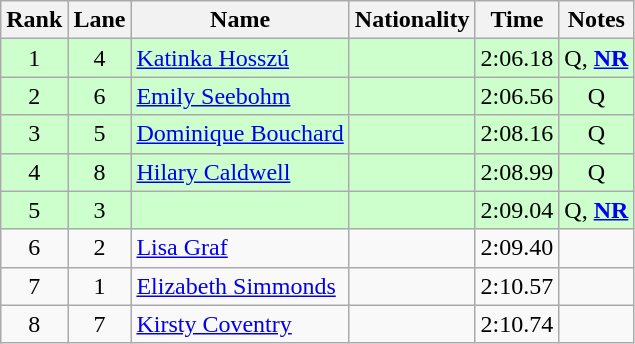<table class="wikitable sortable" style="text-align:center">
<tr>
<th>Rank</th>
<th>Lane</th>
<th>Name</th>
<th>Nationality</th>
<th>Time</th>
<th>Notes</th>
</tr>
<tr bgcolor=ccffcc>
<td>1</td>
<td>4</td>
<td align=left><a href='#'>Katinka Hosszú</a></td>
<td align=left></td>
<td>2:06.18</td>
<td>Q, <strong><a href='#'>NR</a></strong></td>
</tr>
<tr bgcolor=ccffcc>
<td>2</td>
<td>6</td>
<td align=left><a href='#'>Emily Seebohm</a></td>
<td align=left></td>
<td>2:06.56</td>
<td>Q</td>
</tr>
<tr bgcolor=ccffcc>
<td>3</td>
<td>5</td>
<td align=left><a href='#'>Dominique Bouchard</a></td>
<td align=left></td>
<td>2:08.16</td>
<td>Q</td>
</tr>
<tr bgcolor=ccffcc>
<td>4</td>
<td>8</td>
<td align=left><a href='#'>Hilary Caldwell</a></td>
<td align=left></td>
<td>2:08.99</td>
<td>Q</td>
</tr>
<tr bgcolor=ccffcc>
<td>5</td>
<td>3</td>
<td align=left></td>
<td align=left></td>
<td>2:09.04</td>
<td>Q, <strong><a href='#'>NR</a></strong></td>
</tr>
<tr>
<td>6</td>
<td>2</td>
<td align=left><a href='#'>Lisa Graf</a></td>
<td align=left></td>
<td>2:09.40</td>
<td></td>
</tr>
<tr>
<td>7</td>
<td>1</td>
<td align=left><a href='#'>Elizabeth Simmonds</a></td>
<td align=left></td>
<td>2:10.57</td>
<td></td>
</tr>
<tr>
<td>8</td>
<td>7</td>
<td align=left><a href='#'>Kirsty Coventry</a></td>
<td align=left></td>
<td>2:10.74</td>
<td></td>
</tr>
</table>
